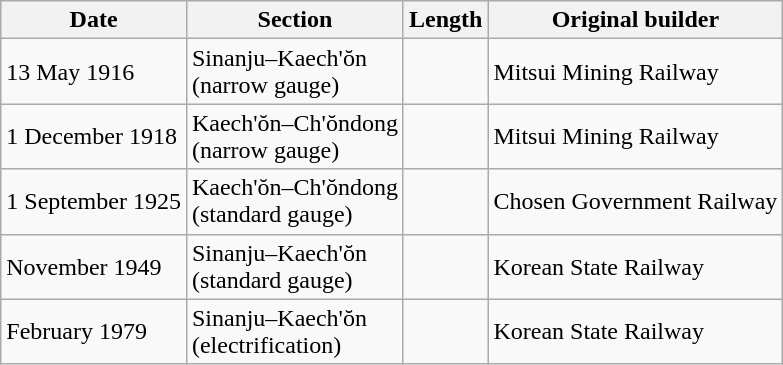<table class="wikitable">
<tr>
<th>Date</th>
<th>Section</th>
<th>Length</th>
<th>Original builder</th>
</tr>
<tr>
<td>13 May 1916</td>
<td>Sinanju–Kaech'ŏn<br>(narrow gauge)</td>
<td></td>
<td>Mitsui Mining Railway</td>
</tr>
<tr>
<td>1 December 1918</td>
<td>Kaech'ŏn–Ch'ŏndong<br>(narrow gauge)</td>
<td></td>
<td>Mitsui Mining Railway</td>
</tr>
<tr>
<td>1 September 1925</td>
<td>Kaech'ŏn–Ch'ŏndong<br>(standard gauge)</td>
<td></td>
<td>Chosen Government Railway</td>
</tr>
<tr>
<td>November 1949</td>
<td>Sinanju–Kaech'ŏn<br>(standard gauge)</td>
<td></td>
<td>Korean State Railway</td>
</tr>
<tr>
<td>February 1979</td>
<td>Sinanju–Kaech'ŏn<br>(electrification)</td>
<td></td>
<td>Korean State Railway</td>
</tr>
</table>
